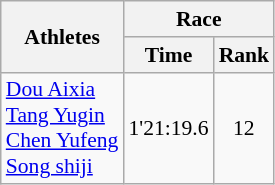<table class="wikitable" border="1" style="font-size:90%">
<tr>
<th rowspan=2>Athletes</th>
<th colspan=2>Race</th>
</tr>
<tr>
<th>Time</th>
<th>Rank</th>
</tr>
<tr>
<td><a href='#'>Dou Aixia</a><br><a href='#'>Tang Yugin</a><br><a href='#'>Chen Yufeng</a><br><a href='#'>Song shiji</a></td>
<td align=center>1'21:19.6</td>
<td align=center>12</td>
</tr>
</table>
